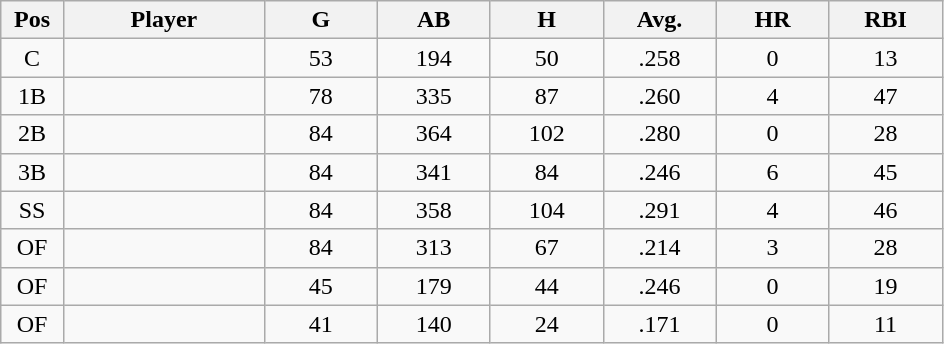<table class="wikitable sortable">
<tr>
<th bgcolor="#DDDDFF" width="5%">Pos</th>
<th bgcolor="#DDDDFF" width="16%">Player</th>
<th bgcolor="#DDDDFF" width="9%">G</th>
<th bgcolor="#DDDDFF" width="9%">AB</th>
<th bgcolor="#DDDDFF" width="9%">H</th>
<th bgcolor="#DDDDFF" width="9%">Avg.</th>
<th bgcolor="#DDDDFF" width="9%">HR</th>
<th bgcolor="#DDDDFF" width="9%">RBI</th>
</tr>
<tr align="center">
<td>C</td>
<td></td>
<td>53</td>
<td>194</td>
<td>50</td>
<td>.258</td>
<td>0</td>
<td>13</td>
</tr>
<tr align="center">
<td>1B</td>
<td></td>
<td>78</td>
<td>335</td>
<td>87</td>
<td>.260</td>
<td>4</td>
<td>47</td>
</tr>
<tr align="center">
<td>2B</td>
<td></td>
<td>84</td>
<td>364</td>
<td>102</td>
<td>.280</td>
<td>0</td>
<td>28</td>
</tr>
<tr align="center">
<td>3B</td>
<td></td>
<td>84</td>
<td>341</td>
<td>84</td>
<td>.246</td>
<td>6</td>
<td>45</td>
</tr>
<tr align="center">
<td>SS</td>
<td></td>
<td>84</td>
<td>358</td>
<td>104</td>
<td>.291</td>
<td>4</td>
<td>46</td>
</tr>
<tr align="center">
<td>OF</td>
<td></td>
<td>84</td>
<td>313</td>
<td>67</td>
<td>.214</td>
<td>3</td>
<td>28</td>
</tr>
<tr align="center">
<td>OF</td>
<td></td>
<td>45</td>
<td>179</td>
<td>44</td>
<td>.246</td>
<td>0</td>
<td>19</td>
</tr>
<tr align="center">
<td>OF</td>
<td></td>
<td>41</td>
<td>140</td>
<td>24</td>
<td>.171</td>
<td>0</td>
<td>11</td>
</tr>
</table>
